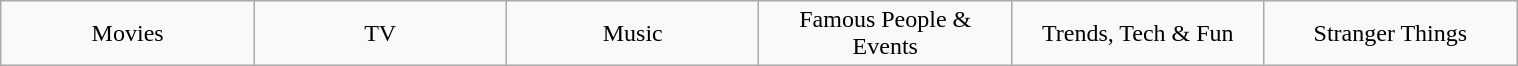<table class= "wikitable" style= "text-align: center; width: 80%; margin: 1em auto 1em auto;">
<tr>
<td style=width:70pt;">Movies</td>
<td style=width:70pt;">TV</td>
<td style=width:70pt;">Music</td>
<td style=width:70pt;">Famous People & Events</td>
<td style=width:70pt;">Trends, Tech & Fun</td>
<td style=width:70pt;">Stranger Things</td>
</tr>
</table>
